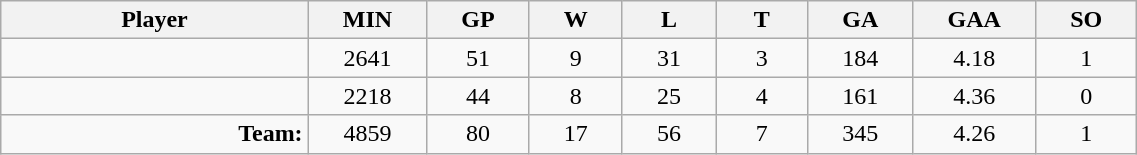<table class="wikitable sortable" width="60%">
<tr>
<th bgcolor="#DDDDFF" width="10%">Player</th>
<th width="3%" bgcolor="#DDDDFF" title="Minutes played">MIN</th>
<th width="3%" bgcolor="#DDDDFF" title="Games played in">GP</th>
<th width="3%" bgcolor="#DDDDFF" title="Games played in">W</th>
<th width="3%" bgcolor="#DDDDFF"title="Games played in">L</th>
<th width="3%" bgcolor="#DDDDFF" title="Ties">T</th>
<th width="3%" bgcolor="#DDDDFF" title="Goals against">GA</th>
<th width="3%" bgcolor="#DDDDFF" title="Goals against average">GAA</th>
<th width="3%" bgcolor="#DDDDFF"title="Shut-outs">SO</th>
</tr>
<tr align="center">
<td align="right"></td>
<td>2641</td>
<td>51</td>
<td>9</td>
<td>31</td>
<td>3</td>
<td>184</td>
<td>4.18</td>
<td>1</td>
</tr>
<tr align="center">
<td align="right"></td>
<td>2218</td>
<td>44</td>
<td>8</td>
<td>25</td>
<td>4</td>
<td>161</td>
<td>4.36</td>
<td>0</td>
</tr>
<tr align="center">
<td align="right"><strong>Team:</strong></td>
<td>4859</td>
<td>80</td>
<td>17</td>
<td>56</td>
<td>7</td>
<td>345</td>
<td>4.26</td>
<td>1</td>
</tr>
</table>
